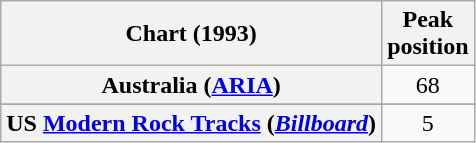<table class="wikitable sortable plainrowheaders" style="text-align:center">
<tr>
<th scope="col">Chart (1993)</th>
<th scope="col">Peak<br>position</th>
</tr>
<tr>
<th scope="row">Australia (<a href='#'>ARIA</a>)</th>
<td>68</td>
</tr>
<tr>
</tr>
<tr>
<th scope="row">US <a href='#'>Modern Rock Tracks</a> (<em><a href='#'>Billboard</a></em>)</th>
<td>5</td>
</tr>
</table>
